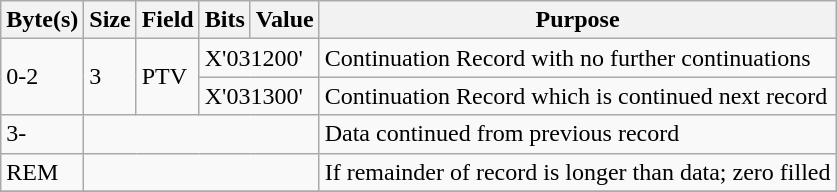<table class="wikitable" border="1">
<tr>
<th>Byte(s)</th>
<th>Size</th>
<th>Field</th>
<th>Bits</th>
<th>Value</th>
<th colspan=2>Purpose</th>
</tr>
<tr>
<td rowspan=2>0-2</td>
<td rowspan=2>3</td>
<td rowspan=2>PTV</td>
<td colspan=2>X'031200'</td>
<td>Continuation Record with no further continuations</td>
</tr>
<tr>
<td colspan=2>X'031300'</td>
<td>Continuation Record which is continued next record</td>
</tr>
<tr>
<td>3-</td>
<td colspan=4></td>
<td>Data continued from previous record</td>
</tr>
<tr>
<td>REM</td>
<td colspan=4></td>
<td>If remainder of record is longer than data; zero filled</td>
</tr>
<tr>
</tr>
</table>
